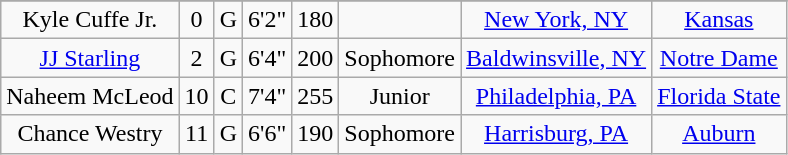<table class="wikitable sortable" border="1" style="text-align:center;">
<tr align=center>
</tr>
<tr>
<td>Kyle Cuffe Jr.</td>
<td>0</td>
<td>G</td>
<td>6'2"</td>
<td>180</td>
<td></td>
<td><a href='#'>New York, NY</a></td>
<td><a href='#'>Kansas</a></td>
</tr>
<tr>
<td><a href='#'>JJ Starling</a></td>
<td>2</td>
<td>G</td>
<td>6'4"</td>
<td>200</td>
<td>Sophomore</td>
<td><a href='#'>Baldwinsville, NY</a></td>
<td><a href='#'>Notre Dame</a></td>
</tr>
<tr>
<td>Naheem McLeod</td>
<td>10</td>
<td>C</td>
<td>7'4"</td>
<td>255</td>
<td>Junior</td>
<td><a href='#'>Philadelphia, PA</a></td>
<td><a href='#'>Florida State</a></td>
</tr>
<tr>
<td>Chance Westry</td>
<td>11</td>
<td>G</td>
<td>6'6"</td>
<td>190</td>
<td>Sophomore</td>
<td><a href='#'>Harrisburg, PA</a></td>
<td><a href='#'>Auburn</a></td>
</tr>
</table>
